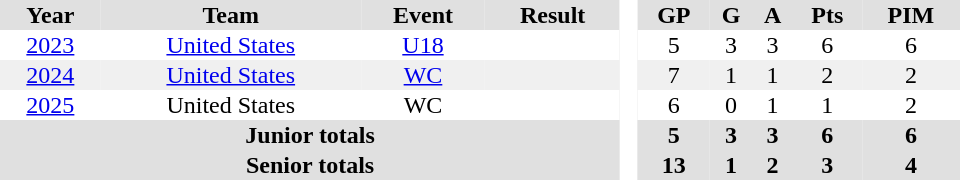<table border="0" cellpadding="1" cellspacing="0" style="text-align:center; width:40em">
<tr ALIGN="centre" bgcolor="#e0e0e0">
<th>Year</th>
<th>Team</th>
<th>Event</th>
<th>Result</th>
<th rowspan="97" bgcolor="#ffffff"> </th>
<th>GP</th>
<th>G</th>
<th>A</th>
<th>Pts</th>
<th>PIM</th>
</tr>
<tr>
<td><a href='#'>2023</a></td>
<td><a href='#'>United States</a></td>
<td><a href='#'>U18</a></td>
<td></td>
<td>5</td>
<td>3</td>
<td>3</td>
<td>6</td>
<td>6</td>
</tr>
<tr bgcolor="#f0f0f0">
<td><a href='#'>2024</a></td>
<td><a href='#'>United States</a></td>
<td><a href='#'>WC</a></td>
<td></td>
<td>7</td>
<td>1</td>
<td>1</td>
<td>2</td>
<td>2</td>
</tr>
<tr>
<td><a href='#'>2025</a></td>
<td>United States</td>
<td>WC</td>
<td></td>
<td>6</td>
<td>0</td>
<td>1</td>
<td>1</td>
<td>2</td>
</tr>
<tr bgcolor="e0e0e0">
<th colspan="4">Junior totals</th>
<th>5</th>
<th>3</th>
<th>3</th>
<th>6</th>
<th>6</th>
</tr>
<tr bgcolor="#e0e0e0">
<th colspan="4">Senior totals</th>
<th>13</th>
<th>1</th>
<th>2</th>
<th>3</th>
<th>4</th>
</tr>
</table>
